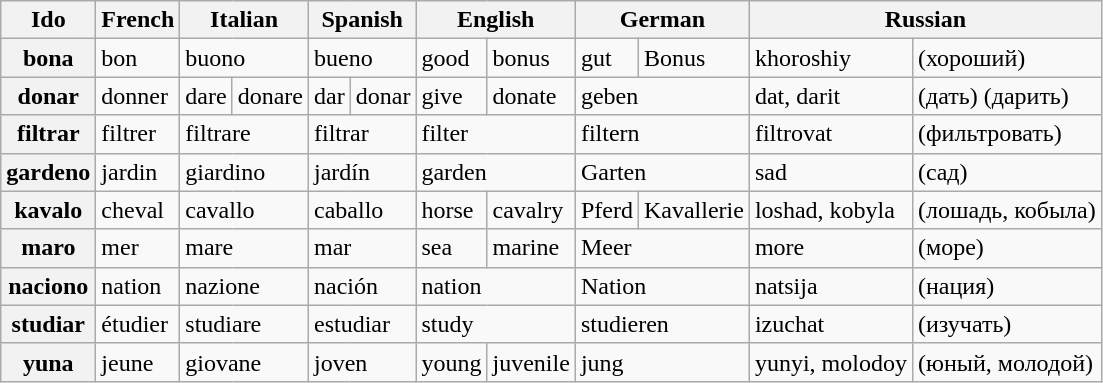<table class="wikitable">
<tr>
<th>Ido</th>
<th>French</th>
<th colspan="2">Italian</th>
<th colspan="2">Spanish</th>
<th colspan="2">English</th>
<th colspan="2">German</th>
<th colspan="2">Russian</th>
</tr>
<tr>
<th>bona</th>
<td>bon</td>
<td colspan="2">buono</td>
<td colspan="2">bueno</td>
<td>good</td>
<td>bonus</td>
<td>gut</td>
<td>Bonus</td>
<td>khoroshiy</td>
<td>(хороший)</td>
</tr>
<tr>
<th>donar</th>
<td>donner</td>
<td>dare</td>
<td>donare</td>
<td>dar</td>
<td>donar</td>
<td>give</td>
<td>donate</td>
<td colspan="2">geben</td>
<td>dat, darit</td>
<td>(дать) (дарить)</td>
</tr>
<tr>
<th>filtrar</th>
<td>filtrer</td>
<td colspan="2">filtrare</td>
<td colspan="2">filtrar</td>
<td colspan="2">filter</td>
<td colspan="2">filtern</td>
<td>filtrovat</td>
<td>(фильтровать)</td>
</tr>
<tr>
<th>gardeno</th>
<td>jardin</td>
<td colspan="2">giardino</td>
<td colspan="2">jardín</td>
<td colspan="2">garden</td>
<td colspan="2">Garten</td>
<td>sad</td>
<td>(caд)</td>
</tr>
<tr>
<th>kavalo</th>
<td>cheval</td>
<td colspan="2">cavallo</td>
<td colspan="2">caballo</td>
<td>horse</td>
<td>cavalry</td>
<td>Pferd</td>
<td>Kavallerie</td>
<td>loshad, kobyla</td>
<td>(лошадь, кобыла)</td>
</tr>
<tr>
<th>maro</th>
<td>mer</td>
<td colspan="2">mare</td>
<td colspan="2">mar</td>
<td>sea</td>
<td>marine</td>
<td colspan="2">Meer</td>
<td>more</td>
<td>(море)</td>
</tr>
<tr>
<th>naciono</th>
<td>nation</td>
<td colspan="2">nazione</td>
<td colspan="2">nación</td>
<td colspan="2">nation</td>
<td colspan="2">Nation</td>
<td>natsija</td>
<td>(нация)</td>
</tr>
<tr>
<th>studiar</th>
<td>étudier</td>
<td colspan="2">studiare</td>
<td colspan="2">estudiar</td>
<td colspan="2">study</td>
<td colspan="2">studieren</td>
<td>izuchat</td>
<td>(изучать)</td>
</tr>
<tr>
<th>yuna</th>
<td>jeune</td>
<td colspan="2">giovane</td>
<td colspan="2">joven</td>
<td>young</td>
<td>juvenile</td>
<td colspan="2">jung</td>
<td>yunyi, molodoy</td>
<td>(юный, молодой)</td>
</tr>
</table>
